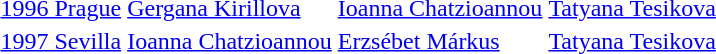<table>
<tr>
<td><a href='#'>1996 Prague</a></td>
<td> <a href='#'>Gergana Kirillova</a></td>
<td> <a href='#'>Ioanna Chatzioannou</a></td>
<td> <a href='#'>Tatyana Tesikova</a></td>
</tr>
<tr>
<td><a href='#'>1997 Sevilla</a></td>
<td> <a href='#'>Ioanna Chatzioannou</a></td>
<td> <a href='#'>Erzsébet Márkus</a></td>
<td> <a href='#'>Tatyana Tesikova</a></td>
</tr>
</table>
